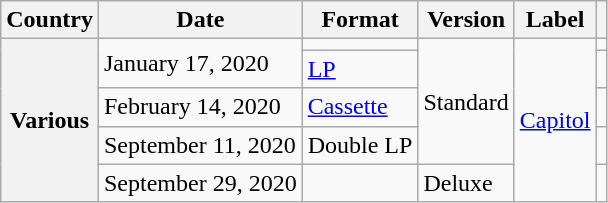<table class="wikitable plainrowheaders" border="1">
<tr>
<th scope="col">Country</th>
<th scope="col">Date</th>
<th scope="col">Format</th>
<th scope="col">Version</th>
<th scope="col">Label</th>
<th scope="col"></th>
</tr>
<tr>
<th scope="row" rowspan="5">Various</th>
<td rowspan="2">January 17, 2020</td>
<td></td>
<td rowspan="4">Standard</td>
<td rowspan="5"><a href='#'>Capitol</a></td>
<td></td>
</tr>
<tr>
<td><a href='#'>LP</a></td>
<td></td>
</tr>
<tr>
<td>February 14, 2020</td>
<td><a href='#'>Cassette</a></td>
<td></td>
</tr>
<tr>
<td>September 11, 2020</td>
<td>Double LP</td>
<td></td>
</tr>
<tr>
<td>September 29, 2020</td>
<td></td>
<td>Deluxe</td>
<td></td>
</tr>
</table>
